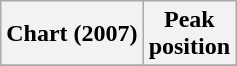<table class="wikitable plainrowheaders">
<tr>
<th scope="col">Chart (2007)</th>
<th scope="col">Peak<br>position</th>
</tr>
<tr>
</tr>
</table>
